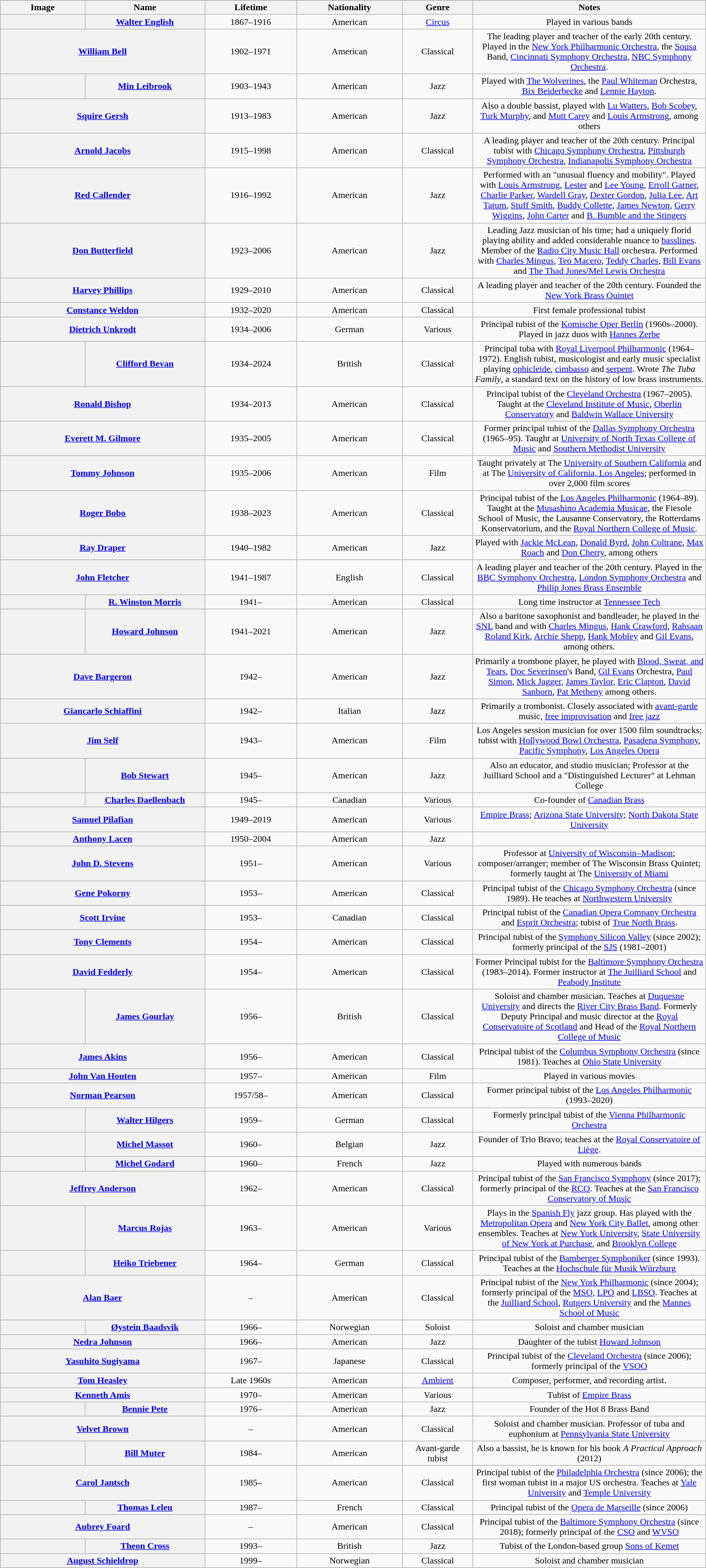<table class = "wikitable sortable plainrowheaders" style="text-align:center">
<tr>
</tr>
<tr>
<th scope="col" width="12%" class="unsortable">Image</th>
<th scope="col" width="17%">Name</th>
<th scope="col" width="13%">Lifetime</th>
<th scope="col" width="15%">Nationality</th>
<th scope="col" width="10%">Genre</th>
<th scope="col" width="33%" class="unsortable">Notes</th>
</tr>
<tr>
<th></th>
<th><a href='#'>Walter English</a></th>
<td>1867–1916</td>
<td>American</td>
<td><a href='#'>Circus</a></td>
<td>Played in various bands<br></td>
</tr>
<tr>
<th colspan="2"><a href='#'>William Bell</a></th>
<td>1902–1971</td>
<td>American</td>
<td>Classical</td>
<td>The leading player and teacher of the early 20th century. Played in the <a href='#'>New York Philharmonic Orchestra</a>, the <a href='#'>Sousa</a> Band, <a href='#'>Cincinnati Symphony Orchestra</a>, <a href='#'>NBC Symphony Orchestra</a>.</td>
</tr>
<tr>
<th></th>
<th><a href='#'>Min Leibrook</a></th>
<td>1903–1943</td>
<td>American</td>
<td>Jazz</td>
<td>Played with <a href='#'>The Wolverines</a>, the <a href='#'>Paul Whiteman</a> Orchestra, <a href='#'>Bix Beiderbecke</a> and <a href='#'>Lennie Hayton</a>.<br></td>
</tr>
<tr>
<th colspan="2"><a href='#'>Squire Gersh</a></th>
<td>1913–1983</td>
<td>American</td>
<td>Jazz</td>
<td>Also a double bassist, played with <a href='#'>Lu Watters</a>, <a href='#'>Bob Scobey</a>, <a href='#'>Turk Murphy</a>, and <a href='#'>Mutt Carey</a> and <a href='#'>Louis Armstrong</a>, among others</td>
</tr>
<tr>
<th colspan="2"><a href='#'>Arnold Jacobs</a></th>
<td>1915–1998</td>
<td>American</td>
<td>Classical</td>
<td>A leading player and teacher of the 20th century. Principal tubist with <a href='#'>Chicago Symphony Orchestra</a>, <a href='#'>Pittsburgh Symphony Orchestra</a>, <a href='#'>Indianapolis Symphony Orchestra</a></td>
</tr>
<tr>
<th colspan="2"><a href='#'>Red Callender</a></th>
<td>1916–1992</td>
<td>American</td>
<td>Jazz</td>
<td>Performed with an "unusual fluency and mobility". Played with <a href='#'>Louis Armstrong</a>, <a href='#'>Lester</a> and <a href='#'>Lee Young</a>, <a href='#'>Erroll Garner</a>, <a href='#'>Charlie Parker</a>, <a href='#'>Wardell Gray</a>, <a href='#'>Dexter Gordon</a>, <a href='#'>Julia Lee</a>, <a href='#'>Art Tatum</a>, <a href='#'>Stuff Smith</a>, <a href='#'>Buddy Collette</a>, <a href='#'>James Newton</a>, <a href='#'>Gerry Wiggins</a>, <a href='#'>John Carter</a> and <a href='#'>B. Bumble and the Stingers</a><br></td>
</tr>
<tr>
<th colspan="2"><a href='#'>Don Butterfield</a></th>
<td>1923–2006</td>
<td>American</td>
<td>Jazz</td>
<td>Leading Jazz musician of his time; had a uniquely florid playing ability and added considerable nuance to <a href='#'>basslines</a>. Member of the <a href='#'>Radio City Music Hall</a> orchestra. Performed with <a href='#'>Charles Mingus</a>, <a href='#'>Teo Macero</a>, <a href='#'>Teddy Charles</a>, <a href='#'>Bill Evans</a> and <a href='#'>The Thad Jones/Mel Lewis Orchestra</a></td>
</tr>
<tr>
<th colspan="2"><a href='#'>Harvey Phillips</a></th>
<td>1929–2010</td>
<td>American</td>
<td>Classical</td>
<td>A leading player and teacher of the 20th century. Founded the <a href='#'>New York Brass Quintet</a><br></td>
</tr>
<tr>
<th colspan="2"><a href='#'>Constance Weldon</a></th>
<td>1932–2020</td>
<td>American</td>
<td>Classical</td>
<td>First female professional tubist</td>
</tr>
<tr>
<th colspan="2"><a href='#'>Dietrich Unkrodt</a></th>
<td>1934–2006</td>
<td>German</td>
<td>Various</td>
<td>Principal tubist of the <a href='#'>Komische Oper Berlin</a> (1960s–2000). Played in jazz duos with <a href='#'>Hannes Zerbe</a></td>
</tr>
<tr>
<th></th>
<th><a href='#'>Clifford Bevan</a></th>
<td>1934–2024</td>
<td>British</td>
<td>Classical</td>
<td>Principal tuba with <a href='#'>Royal Liverpool Philharmonic</a> (1964–1972). English tubist, musicologist and early music specialist playing <a href='#'>ophicleide</a>, <a href='#'>cimbasso</a> and <a href='#'>serpent</a>. Wrote <em>The Tuba Family</em>, a standard text on the history of low brass instruments.</td>
</tr>
<tr>
<th colspan="2"><a href='#'>Ronald Bishop</a></th>
<td>1934–2013</td>
<td>American</td>
<td>Classical</td>
<td>Principal tubist of the <a href='#'>Cleveland Orchestra</a> (1967–2005). Taught at the <a href='#'>Cleveland Institute of Music</a>, <a href='#'>Oberlin Conservatory</a> and <a href='#'>Baldwin Wallace University</a></td>
</tr>
<tr>
<th colspan="2"><a href='#'>Everett M. Gilmore</a></th>
<td>1935–2005</td>
<td>American</td>
<td>Classical</td>
<td>Former principal tubist of the <a href='#'>Dallas Symphony Orchestra</a> (1965–95). Taught at <a href='#'>University of North Texas College of Music</a> and <a href='#'>Southern Methodist University</a></td>
</tr>
<tr>
<th colspan="2"><a href='#'>Tommy Johnson</a></th>
<td>1935–2006</td>
<td>American</td>
<td>Film</td>
<td>Taught privately at The <a href='#'>University of Southern California</a> and at The <a href='#'>University of California, Los Angeles</a>; performed in over 2,000 film scores</td>
</tr>
<tr>
<th colspan="2"><a href='#'>Roger Bobo</a></th>
<td>1938–2023</td>
<td>American</td>
<td>Classical</td>
<td>Principal tubist of the <a href='#'>Los Angeles Philharmonic</a> (1964–89). Taught at the <a href='#'>Musashino Academia Musicae</a>, the Fiesole School of Music, the Lausanne Conservatory, the Rotterdams Konservatorium, and the <a href='#'>Royal Northern College of Music</a>.<br></td>
</tr>
<tr>
<th colspan="2"><a href='#'>Ray Draper</a></th>
<td>1940–1982</td>
<td>American</td>
<td>Jazz</td>
<td>Played with <a href='#'>Jackie McLean</a>, <a href='#'>Donald Byrd</a>, <a href='#'>John Coltrane</a>, <a href='#'>Max Roach</a> and <a href='#'>Don Cherry</a>, among others</td>
</tr>
<tr>
<th colspan="2"><a href='#'>John Fletcher</a></th>
<td>1941–1987</td>
<td>English</td>
<td>Classical</td>
<td>A leading player and teacher of the 20th century. Played in the <a href='#'>BBC Symphony Orchestra</a>, <a href='#'>London Symphony Orchestra</a> and <a href='#'>Philip Jones Brass Ensemble</a></td>
</tr>
<tr>
<th></th>
<th><a href='#'>R. Winston Morris</a></th>
<td>1941–</td>
<td>American</td>
<td>Classical</td>
<td>Long time instructor at <a href='#'>Tennessee Tech</a></td>
</tr>
<tr>
<th></th>
<th><a href='#'>Howard Johnson</a></th>
<td>1941–2021</td>
<td>American</td>
<td>Jazz</td>
<td>Also a baritone saxophonist and bandleader, he played in the <a href='#'>SNL</a> band and with <a href='#'>Charles Mingus</a>, <a href='#'>Hank Crawford</a>, <a href='#'>Rahsaan Roland Kirk</a>, <a href='#'>Archie Shepp</a>, <a href='#'>Hank Mobley</a> and <a href='#'>Gil Evans</a>, among others.</td>
</tr>
<tr>
<th colspan="2"><a href='#'>Dave Bargeron</a></th>
<td>1942–</td>
<td>American</td>
<td>Jazz</td>
<td>Primarily a trombone player, he played with <a href='#'>Blood, Sweat, and Tears</a>, <a href='#'>Doc Severinsen</a>'s Band, <a href='#'>Gil Evans</a> Orchestra, <a href='#'>Paul Simon</a>, <a href='#'>Mick Jagger</a>, <a href='#'>James Taylor</a>, <a href='#'>Eric Clapton</a>, <a href='#'>David Sanborn</a>, <a href='#'>Pat Metheny</a> among others.</td>
</tr>
<tr>
<th colspan="2"><a href='#'>Giancarlo Schiaffini</a></th>
<td>1942–</td>
<td>Italian</td>
<td>Jazz</td>
<td>Primarily a trombonist. Closely associated with <a href='#'>avant-garde</a> music, <a href='#'>free improvisation</a> and <a href='#'>free jazz</a></td>
</tr>
<tr>
<th colspan="2"><a href='#'>Jim Self</a></th>
<td>1943–</td>
<td>American</td>
<td>Film</td>
<td>Los Angeles session musician for over 1500 film soundtracks; tubist with <a href='#'>Hollywood Bowl Orchestra</a>, <a href='#'>Pasadena Symphony</a>, <a href='#'>Pacific Symphony</a>, <a href='#'>Los Angeles Opera</a></td>
</tr>
<tr>
<th></th>
<th><a href='#'>Bob Stewart</a></th>
<td>1945–</td>
<td>American</td>
<td>Jazz</td>
<td>Also an educator, and studio musician; Professor at the Juilliard School and a "Distinguished Lecturer" at Lehman College</td>
</tr>
<tr>
<th></th>
<th><a href='#'>Charles Daellenbach</a></th>
<td>1945–</td>
<td>Canadian</td>
<td>Various</td>
<td>Co-founder of <a href='#'>Canadian Brass</a></td>
</tr>
<tr>
<th colspan="2"><a href='#'>Samuel Pilafian</a></th>
<td>1949–2019</td>
<td>American</td>
<td>Various</td>
<td><a href='#'>Empire Brass</a>; <a href='#'>Arizona State University</a>; <a href='#'>North Dakota State University</a><br></td>
</tr>
<tr>
<th colspan="2"><a href='#'>Anthony Lacen</a></th>
<td>1950–2004</td>
<td>American</td>
<td>Jazz</td>
<td></td>
</tr>
<tr>
<th colspan="2"><a href='#'>John D. Stevens</a></th>
<td>1951–</td>
<td>American</td>
<td>Various</td>
<td>Professor at <a href='#'>University of Wisconsin–Madison</a>; composer/arranger; member of The Wisconsin Brass Quintet; formerly taught at The <a href='#'>University of Miami</a></td>
</tr>
<tr>
<th colspan="2"><a href='#'>Gene Pokorny</a></th>
<td>1953–</td>
<td>American</td>
<td>Classical</td>
<td>Principal tubist of the <a href='#'>Chicago Symphony Orchestra</a> (since 1989). He teaches at <a href='#'>Northwestern University</a></td>
</tr>
<tr>
<th colspan="2"><a href='#'>Scott Irvine</a></th>
<td>1953–</td>
<td>Canadian</td>
<td>Classical</td>
<td>Principal tubist of the <a href='#'>Canadian Opera Company Orchestra</a> and <a href='#'>Esprit Orchestra</a>; tubist of <a href='#'>True North Brass</a>.</td>
</tr>
<tr>
<th colspan="2"><a href='#'>Tony Clements</a></th>
<td>1954–</td>
<td>American</td>
<td>Classical</td>
<td>Principal tubist of the <a href='#'>Symphony Silicon Valley</a> (since 2002); formerly principal of the <a href='#'>SJS</a> (1981–2001)</td>
</tr>
<tr>
<th colspan="2"><a href='#'>David Fedderly</a></th>
<td>1954–</td>
<td>American</td>
<td>Classical</td>
<td>Former Principal tubist for the <a href='#'>Baltimore Symphony Orchestra</a> (1983–2014). Former instructor at <a href='#'>The Juilliard School</a> and <a href='#'>Peabody Institute</a></td>
</tr>
<tr>
<th></th>
<th><a href='#'>James Gourlay</a></th>
<td>1956–</td>
<td>British</td>
<td>Classical</td>
<td>Soloist and chamber musician. Teaches at <a href='#'>Duquesne University</a> and directs the <a href='#'>River City Brass Band</a>. Formerly Deputy Principal and music director at the <a href='#'>Royal Conservatoire of Scotland</a> and Head of the <a href='#'>Royal Northern College of Music</a></td>
</tr>
<tr>
<th colspan="2"><a href='#'>James Akins</a></th>
<td>1956–</td>
<td>American</td>
<td>Classical</td>
<td>Principal tubist of the <a href='#'>Columbus Symphony Orchestra</a> (since 1981). Teaches at <a href='#'>Ohio State University</a></td>
</tr>
<tr>
<th colspan="2"><a href='#'>John Van Houten</a></th>
<td>1957–</td>
<td>American</td>
<td>Film</td>
<td>Played in various movies</td>
</tr>
<tr>
<th colspan="2"><a href='#'>Norman Pearson</a></th>
<td>1957/58–</td>
<td>American</td>
<td>Classical</td>
<td>Former principal tubist of the <a href='#'>Los Angeles Philharmonic</a> (1993–2020)</td>
</tr>
<tr>
<th></th>
<th><a href='#'>Walter Hilgers</a></th>
<td>1959–</td>
<td>German</td>
<td>Classical</td>
<td>Formerly principal tubist of the <a href='#'>Vienna Philharmonic Orchestra</a></td>
</tr>
<tr>
<th></th>
<th><a href='#'>Michel Massot</a></th>
<td>1960–</td>
<td>Belgian</td>
<td>Jazz</td>
<td>Founder of Trio Bravo; teaches at the <a href='#'>Royal Conservatoire of Liège</a>.</td>
</tr>
<tr>
<th></th>
<th><a href='#'>Michel Godard</a></th>
<td>1960–</td>
<td>French</td>
<td>Jazz</td>
<td>Played with numerous bands</td>
</tr>
<tr>
<th colspan="2"><a href='#'>Jeffrey Anderson</a></th>
<td>1962–</td>
<td>American</td>
<td>Classical</td>
<td>Principal tubist of the <a href='#'>San Francisco Symphony</a> (since 2017); formerly principal of the <a href='#'>RCO</a>. Teaches at the <a href='#'>San Francisco Conservatory of Music</a></td>
</tr>
<tr>
<th></th>
<th><a href='#'>Marcus Rojas</a></th>
<td>1963–</td>
<td>American</td>
<td>Various</td>
<td>Plays in the <a href='#'>Spanish Fly</a> jazz group. Has played with the <a href='#'>Metropolitan Opera</a> and <a href='#'>New York City Ballet</a>, among other ensembles. Teaches at <a href='#'>New York University</a>, <a href='#'>State University of New York at Purchase</a>, and <a href='#'>Brooklyn College</a></td>
</tr>
<tr>
<th></th>
<th><a href='#'>Heiko Triebener</a></th>
<td>1964–</td>
<td>German</td>
<td>Classical</td>
<td>Principal tubist of the <a href='#'>Bamberger Symphoniker</a> (since 1993). Teaches at the <a href='#'>Hochschule für Musik Würzburg</a></td>
</tr>
<tr>
<th colspan="2"><a href='#'>Alan Baer</a></th>
<td>–</td>
<td>American</td>
<td>Classical</td>
<td>Principal tubist of the <a href='#'>New York Philharmonic</a> (since 2004); formerly principal of the <a href='#'>MSO</a>, <a href='#'>LPO</a> and <a href='#'>LBSO</a>. Teaches at the <a href='#'>Juilliard School</a>, <a href='#'>Rutgers University</a> and the <a href='#'>Mannes School of Music</a></td>
</tr>
<tr>
<th></th>
<th><a href='#'>Øystein Baadsvik</a></th>
<td>1966–</td>
<td>Norwegian</td>
<td>Soloist</td>
<td>Soloist and chamber musician</td>
</tr>
<tr>
<th colspan="2"><a href='#'>Nedra Johnson</a></th>
<td>1966–</td>
<td>American</td>
<td>Jazz</td>
<td>Daughter of the tubist <a href='#'>Howard Johnson</a></td>
</tr>
<tr>
<th colspan="2"><a href='#'>Yasuhito Sugiyama</a></th>
<td>1967–</td>
<td>Japanese</td>
<td>Classical</td>
<td>Principal tubist of the <a href='#'>Cleveland Orchestra</a> (since 2006); formerly principal of the <a href='#'>VSOO</a></td>
</tr>
<tr>
<th colspan="2"><a href='#'>Tom Heasley</a></th>
<td>Late 1960s</td>
<td>American</td>
<td><a href='#'>Ambient</a></td>
<td>Composer, performer, and recording artist.</td>
</tr>
<tr>
<th colspan="2"><a href='#'>Kenneth Amis</a></th>
<td>1970–</td>
<td>American</td>
<td>Various</td>
<td>Tubist of <a href='#'>Empire Brass</a></td>
</tr>
<tr>
<th></th>
<th><a href='#'>Bennie Pete</a></th>
<td>1976–</td>
<td>American</td>
<td>Jazz</td>
<td>Founder of the Hot 8 Brass Band<br></td>
</tr>
<tr>
<th colspan="2"><a href='#'>Velvet Brown</a></th>
<td>–</td>
<td>American</td>
<td>Classical</td>
<td>Soloist and chamber musician. Professor of tuba and euphonium at <a href='#'>Pennsylvania State University</a></td>
</tr>
<tr>
<th></th>
<th><a href='#'>Bill Muter</a></th>
<td>1984–</td>
<td>American</td>
<td>Avant-garde tubist</td>
<td>Also a bassist, he is known for his book <em>A Practical Approach</em> (2012)</td>
</tr>
<tr>
<th colspan="2"><a href='#'>Carol Jantsch</a></th>
<td>1985–</td>
<td>American</td>
<td>Classical</td>
<td>Principal tubist of the <a href='#'>Philadelphia Orchestra</a> (since 2006); the first woman tubist in a major US orchestra. Teaches at <a href='#'>Yale University</a> and <a href='#'>Temple University</a></td>
</tr>
<tr>
<th></th>
<th><a href='#'>Thomas Leleu</a></th>
<td>1987–</td>
<td>French</td>
<td>Classical</td>
<td>Principal tubist of the <a href='#'>Opera de Marseille</a> (since 2006)</td>
</tr>
<tr>
<th colspan="2"><a href='#'>Aubrey Foard</a></th>
<td>–</td>
<td>American</td>
<td>Classical</td>
<td>Principal tubist of the <a href='#'>Baltimore Symphony Orchestra</a> (since 2018); formerly principal of the <a href='#'>CSO</a> and <a href='#'>WVSO</a></td>
</tr>
<tr>
<th></th>
<th><a href='#'>Theon Cross</a></th>
<td>1993–</td>
<td>British</td>
<td>Jazz</td>
<td>Tubist of the London-based group <a href='#'>Sons of Kemet</a></td>
</tr>
<tr>
<th colspan="2"><a href='#'>August Schieldrop</a></th>
<td>1999–</td>
<td>Norwegian</td>
<td>Classical</td>
<td>Soloist and chamber musician</td>
</tr>
</table>
